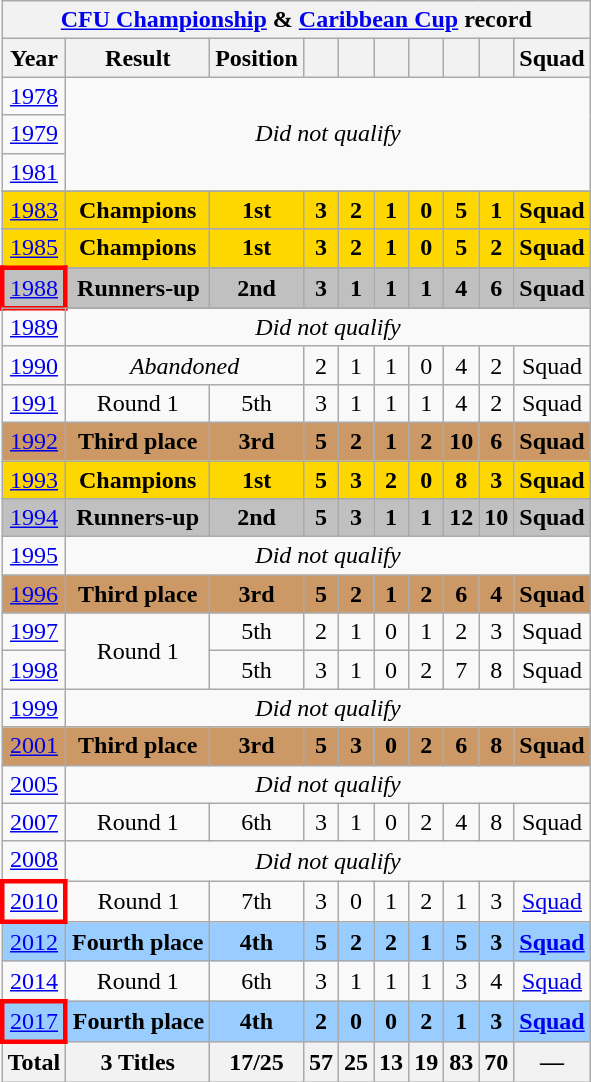<table class="wikitable" style="text-align:center">
<tr>
<th colspan=10><a href='#'>CFU Championship</a> & <a href='#'>Caribbean Cup</a> record</th>
</tr>
<tr>
<th>Year</th>
<th>Result</th>
<th>Position</th>
<th></th>
<th></th>
<th></th>
<th></th>
<th></th>
<th></th>
<th>Squad</th>
</tr>
<tr>
<td> <a href='#'>1978</a></td>
<td colspan=9 rowspan=3><em>Did not qualify</em></td>
</tr>
<tr>
<td> <a href='#'>1979</a></td>
</tr>
<tr>
<td> <a href='#'>1981</a></td>
</tr>
<tr>
</tr>
<tr bgcolor=gold>
<td> <a href='#'>1983</a></td>
<td><strong>Champions</strong></td>
<td><strong>1st</strong></td>
<td><strong>3</strong></td>
<td><strong>2</strong></td>
<td><strong>1</strong></td>
<td><strong>0</strong></td>
<td><strong>5</strong></td>
<td><strong>1</strong></td>
<td><strong>Squad</strong></td>
</tr>
<tr>
</tr>
<tr bgcolor=gold>
<td> <a href='#'>1985</a></td>
<td><strong>Champions</strong></td>
<td><strong>1st</strong></td>
<td><strong>3</strong></td>
<td><strong>2</strong></td>
<td><strong>1</strong></td>
<td><strong>0</strong></td>
<td><strong>5</strong></td>
<td><strong>2</strong></td>
<td><strong>Squad</strong></td>
</tr>
<tr>
</tr>
<tr bgcolor=#C0C0C0>
<td style="border: 3px solid red"> <a href='#'>1988</a></td>
<td><strong>Runners-up</strong></td>
<td><strong>2nd</strong></td>
<td><strong>3</strong></td>
<td><strong>1</strong></td>
<td><strong>1</strong></td>
<td><strong>1</strong></td>
<td><strong>4</strong></td>
<td><strong>6</strong></td>
<td><strong>Squad</strong></td>
</tr>
<tr>
</tr>
<tr>
<td> <a href='#'>1989</a></td>
<td colspan=9><em>Did not qualify</em></td>
</tr>
<tr>
<td> <a href='#'>1990</a></td>
<td colspan=2><em>Abandoned</em> </td>
<td>2</td>
<td>1</td>
<td>1</td>
<td>0</td>
<td>4</td>
<td>2</td>
<td>Squad</td>
</tr>
<tr>
<td> <a href='#'>1991</a></td>
<td>Round 1</td>
<td>5th</td>
<td>3</td>
<td>1</td>
<td>1</td>
<td>1</td>
<td>4</td>
<td>2</td>
<td>Squad</td>
</tr>
<tr bgcolor=#cc9966>
<td> <a href='#'>1992</a></td>
<td><strong>Third place</strong></td>
<td><strong>3rd</strong></td>
<td><strong>5</strong></td>
<td><strong>2</strong></td>
<td><strong>1</strong></td>
<td><strong>2</strong></td>
<td><strong>10</strong></td>
<td><strong>6</strong></td>
<td><strong>Squad</strong></td>
</tr>
<tr bgcolor=gold>
<td> <a href='#'>1993</a></td>
<td><strong>Champions</strong></td>
<td><strong>1st</strong></td>
<td><strong>5</strong></td>
<td><strong>3</strong></td>
<td><strong>2</strong></td>
<td><strong>0</strong></td>
<td><strong>8</strong></td>
<td><strong>3</strong></td>
<td><strong>Squad</strong></td>
</tr>
<tr bgcolor=#C0C0C0>
<td> <a href='#'>1994</a></td>
<td><strong>Runners-up</strong></td>
<td><strong>2nd</strong></td>
<td><strong>5</strong></td>
<td><strong>3</strong></td>
<td><strong>1</strong></td>
<td><strong>1</strong></td>
<td><strong>12</strong></td>
<td><strong>10</strong></td>
<td><strong>Squad</strong></td>
</tr>
<tr>
<td> <a href='#'>1995</a></td>
<td colspan=9><em>Did not qualify</em></td>
</tr>
<tr bgcolor=#cc9966>
<td> <a href='#'>1996</a></td>
<td><strong>Third place</strong></td>
<td><strong>3rd</strong></td>
<td><strong>5</strong></td>
<td><strong>2</strong></td>
<td><strong>1</strong></td>
<td><strong>2</strong></td>
<td><strong>6</strong></td>
<td><strong>4</strong></td>
<td><strong>Squad</strong></td>
</tr>
<tr>
<td> <a href='#'>1997</a></td>
<td rowspan="2">Round 1</td>
<td>5th</td>
<td>2</td>
<td>1</td>
<td>0</td>
<td>1</td>
<td>2</td>
<td>3</td>
<td>Squad</td>
</tr>
<tr>
<td> <a href='#'>1998</a></td>
<td>5th</td>
<td>3</td>
<td>1</td>
<td>0</td>
<td>2</td>
<td>7</td>
<td>8</td>
<td>Squad</td>
</tr>
<tr>
<td> <a href='#'>1999</a></td>
<td colspan=9><em>Did not qualify</em></td>
</tr>
<tr bgcolor=#cc9966>
<td> <a href='#'>2001</a></td>
<td><strong>Third place</strong></td>
<td><strong>3rd</strong></td>
<td><strong>5</strong></td>
<td><strong>3</strong></td>
<td><strong>0</strong></td>
<td><strong>2</strong></td>
<td><strong>6</strong></td>
<td><strong>8</strong></td>
<td><strong>Squad</strong></td>
</tr>
<tr>
<td> <a href='#'>2005</a></td>
<td colspan=9><em>Did not qualify</em></td>
</tr>
<tr>
<td> <a href='#'>2007</a></td>
<td>Round 1</td>
<td>6th</td>
<td>3</td>
<td>1</td>
<td>0</td>
<td>2</td>
<td>4</td>
<td>8</td>
<td>Squad</td>
</tr>
<tr>
<td> <a href='#'>2008</a></td>
<td colspan=9><em>Did not qualify</em></td>
</tr>
<tr>
<td style="border: 3px solid red"> <a href='#'>2010</a></td>
<td>Round 1</td>
<td>7th</td>
<td>3</td>
<td>0</td>
<td>1</td>
<td>2</td>
<td>1</td>
<td>3</td>
<td><a href='#'>Squad</a></td>
</tr>
<tr bgcolor=#9acdff>
<td> <a href='#'>2012</a></td>
<td><strong>Fourth place</strong></td>
<td><strong>4th</strong></td>
<td><strong>5</strong></td>
<td><strong>2</strong></td>
<td><strong>2</strong></td>
<td><strong>1</strong></td>
<td><strong>5</strong></td>
<td><strong>3</strong></td>
<td><strong><a href='#'>Squad</a></strong></td>
</tr>
<tr>
<td> <a href='#'>2014</a></td>
<td>Round 1</td>
<td>6th</td>
<td>3</td>
<td>1</td>
<td>1</td>
<td>1</td>
<td>3</td>
<td>4</td>
<td><a href='#'>Squad</a></td>
</tr>
<tr bgcolor=#9acdff>
<td style="border: 3px solid red"> <a href='#'>2017</a></td>
<td><strong>Fourth place</strong></td>
<td><strong>4th</strong></td>
<td><strong>2</strong></td>
<td><strong>0</strong></td>
<td><strong>0</strong></td>
<td><strong>2</strong></td>
<td><strong>1</strong></td>
<td><strong>3</strong></td>
<td><strong><a href='#'>Squad</a></strong></td>
</tr>
<tr>
<th>Total</th>
<th>3 Titles</th>
<th>17/25</th>
<th>57</th>
<th>25</th>
<th>13</th>
<th>19</th>
<th>83</th>
<th>70</th>
<th>—</th>
</tr>
</table>
